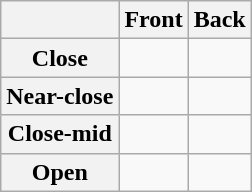<table class="wikitable" style="text-align:center;">
<tr>
<th></th>
<th>Front</th>
<th>Back</th>
</tr>
<tr>
<th>Close</th>
<td></td>
<td></td>
</tr>
<tr>
<th>Near-close</th>
<td></td>
<td></td>
</tr>
<tr>
<th>Close-mid</th>
<td></td>
<td></td>
</tr>
<tr>
<th>Open</th>
<td></td>
<td></td>
</tr>
</table>
